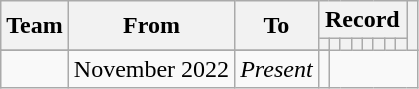<table class="wikitable" style="text-align: center">
<tr>
<th rowspan="2">Team</th>
<th rowspan="2">From</th>
<th rowspan="2">To</th>
<th colspan="8">Record</th>
<th rowspan=2></th>
</tr>
<tr>
<th></th>
<th></th>
<th></th>
<th></th>
<th></th>
<th></th>
<th></th>
<th></th>
</tr>
<tr>
</tr>
<tr>
<td></td>
<td>November 2022</td>
<td><em>Present</em><br></td>
<td></td>
</tr>
</table>
